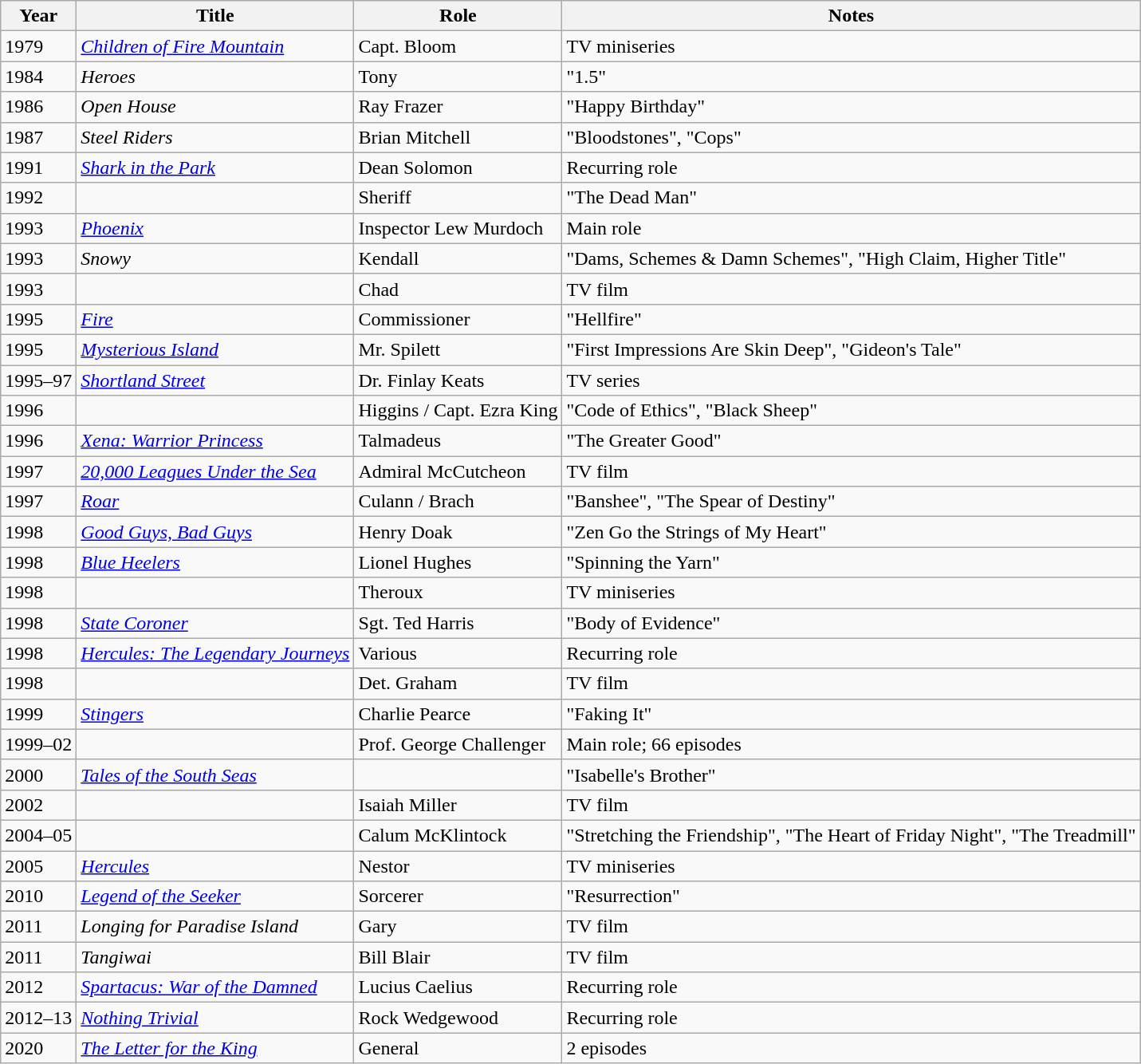<table class="wikitable sortable">
<tr>
<th>Year</th>
<th>Title</th>
<th>Role</th>
<th class="unsortable">Notes</th>
</tr>
<tr>
<td>1979</td>
<td><em><a href='#'>Children of Fire Mountain</a></em></td>
<td>Capt. Bloom</td>
<td>TV miniseries</td>
</tr>
<tr>
<td>1984</td>
<td><em>Heroes</em></td>
<td>Tony</td>
<td>"1.5"</td>
</tr>
<tr>
<td>1986</td>
<td><em>Open House</em></td>
<td>Ray Frazer</td>
<td>"Happy Birthday"</td>
</tr>
<tr>
<td>1987</td>
<td><em>Steel Riders</em></td>
<td>Brian Mitchell</td>
<td>"Bloodstones", "Cops"</td>
</tr>
<tr>
<td>1991</td>
<td><em><a href='#'>Shark in the Park</a></em></td>
<td>Dean Solomon</td>
<td>Recurring role</td>
</tr>
<tr>
<td>1992</td>
<td><em></em></td>
<td>Sheriff</td>
<td>"The Dead Man"</td>
</tr>
<tr>
<td>1993</td>
<td><em><a href='#'>Phoenix</a></em></td>
<td>Inspector Lew Murdoch</td>
<td>Main role</td>
</tr>
<tr>
<td>1993</td>
<td><em>Snowy</em></td>
<td>Kendall</td>
<td>"Dams, Schemes & Damn Schemes", "High Claim, Higher Title"</td>
</tr>
<tr>
<td>1993</td>
<td><em></em></td>
<td>Chad</td>
<td>TV film</td>
</tr>
<tr>
<td>1995</td>
<td><em><a href='#'>Fire</a></em></td>
<td>Commissioner</td>
<td>"Hellfire"</td>
</tr>
<tr>
<td>1995</td>
<td><em><a href='#'>Mysterious Island</a></em></td>
<td>Mr. Spilett</td>
<td>"First Impressions Are Skin Deep", "Gideon's Tale"</td>
</tr>
<tr>
<td>1995–97</td>
<td><em><a href='#'>Shortland Street</a></em></td>
<td>Dr. Finlay Keats</td>
<td>TV series</td>
</tr>
<tr>
<td>1996</td>
<td><em></em></td>
<td>Higgins / Capt. Ezra King</td>
<td>"Code of Ethics", "Black Sheep"</td>
</tr>
<tr>
<td>1996</td>
<td><em><a href='#'>Xena: Warrior Princess</a></em></td>
<td>Talmadeus</td>
<td>"The Greater Good"</td>
</tr>
<tr>
<td>1997</td>
<td><em><a href='#'>20,000 Leagues Under the Sea</a></em></td>
<td>Admiral McCutcheon</td>
<td>TV film</td>
</tr>
<tr>
<td>1997</td>
<td><em><a href='#'>Roar</a></em></td>
<td>Culann / Brach</td>
<td>"Banshee", "The Spear of Destiny"</td>
</tr>
<tr>
<td>1998</td>
<td><em><a href='#'>Good Guys, Bad Guys</a></em></td>
<td>Henry Doak</td>
<td>"Zen Go the Strings of My Heart"</td>
</tr>
<tr>
<td>1998</td>
<td><em><a href='#'>Blue Heelers</a></em></td>
<td>Lionel Hughes</td>
<td>"Spinning the Yarn"</td>
</tr>
<tr>
<td>1998</td>
<td><em></em></td>
<td>Theroux</td>
<td>TV miniseries</td>
</tr>
<tr>
<td>1998</td>
<td><em><a href='#'>State Coroner</a></em></td>
<td>Sgt. Ted Harris</td>
<td>"Body of Evidence"</td>
</tr>
<tr>
<td>1998</td>
<td><em><a href='#'>Hercules: The Legendary Journeys</a></em></td>
<td>Various</td>
<td>Recurring role</td>
</tr>
<tr>
<td>1998</td>
<td><em></em></td>
<td>Det. Graham</td>
<td>TV film</td>
</tr>
<tr>
<td>1999</td>
<td><em><a href='#'>Stingers</a></em></td>
<td>Charlie Pearce</td>
<td>"Faking It"</td>
</tr>
<tr>
<td>1999–02</td>
<td><em></em></td>
<td>Prof. George Challenger</td>
<td>Main role; 66 episodes</td>
</tr>
<tr>
<td>2000</td>
<td><em><a href='#'>Tales of the South Seas</a></em></td>
<td></td>
<td>"Isabelle's Brother"</td>
</tr>
<tr>
<td>2002</td>
<td><em></em></td>
<td>Isaiah Miller</td>
<td>TV film</td>
</tr>
<tr>
<td>2004–05</td>
<td><em></em></td>
<td>Calum McKlintock</td>
<td>"Stretching the Friendship", "The Heart of Friday Night", "The Treadmill"</td>
</tr>
<tr>
<td>2005</td>
<td><em><a href='#'>Hercules</a></em></td>
<td>Nestor</td>
<td>TV miniseries</td>
</tr>
<tr>
<td>2010</td>
<td><em><a href='#'>Legend of the Seeker</a></em></td>
<td>Sorcerer</td>
<td>"Resurrection"</td>
</tr>
<tr>
<td>2011</td>
<td><em>Longing for Paradise Island</em></td>
<td>Gary</td>
<td>TV film</td>
</tr>
<tr>
<td>2011</td>
<td><em>Tangiwai</em></td>
<td>Bill Blair</td>
<td>TV film</td>
</tr>
<tr>
<td>2012</td>
<td><em><a href='#'>Spartacus: War of the Damned</a></em></td>
<td>Lucius Caelius</td>
<td>Recurring role</td>
</tr>
<tr>
<td>2012–13</td>
<td><em><a href='#'>Nothing Trivial</a></em></td>
<td>Rock Wedgewood</td>
<td>Recurring role</td>
</tr>
<tr>
<td>2020</td>
<td><em><a href='#'>The Letter for the King</a></em></td>
<td>General</td>
<td>2 episodes</td>
</tr>
</table>
